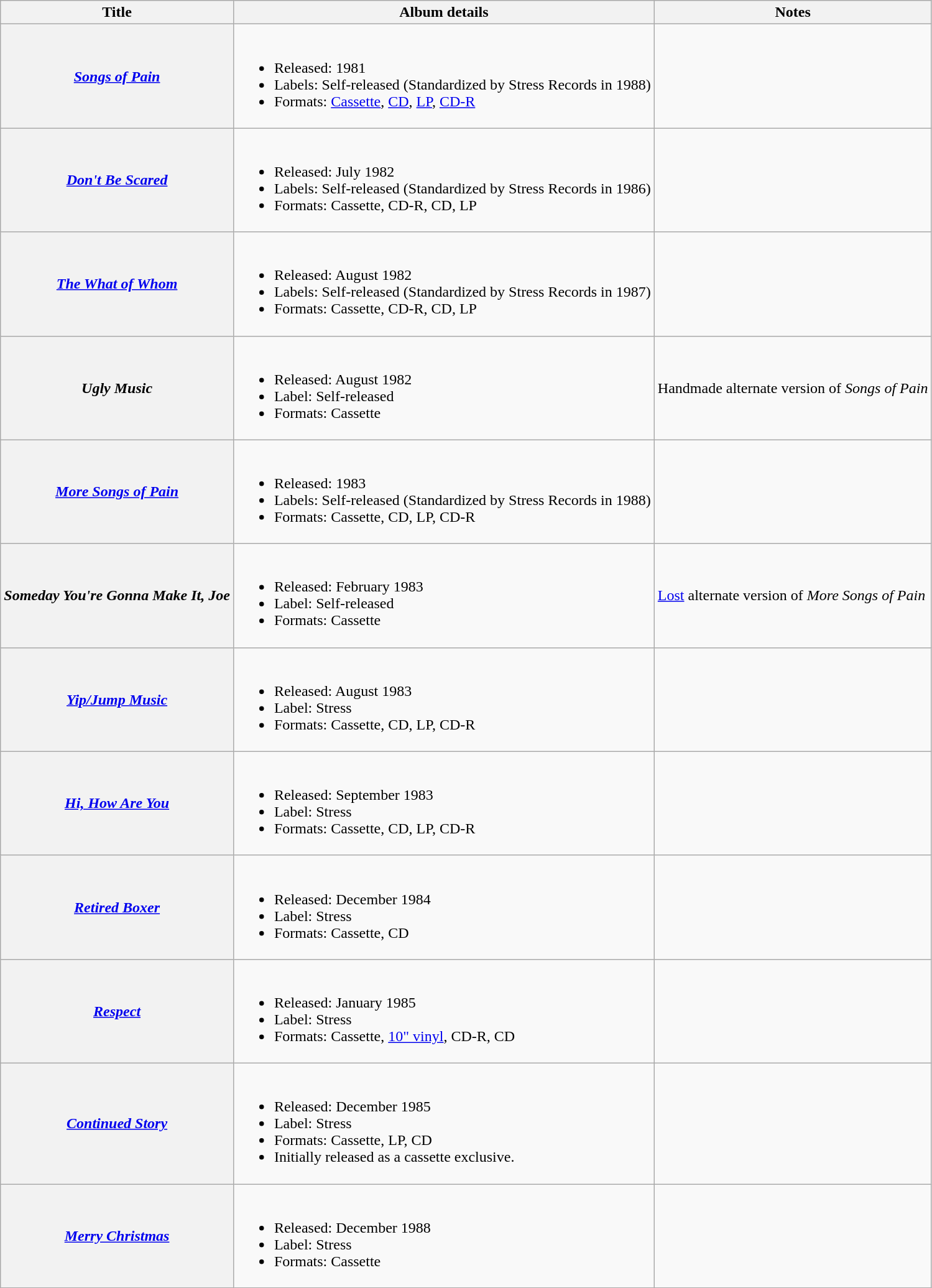<table class="wikitable plainrowheaders">
<tr>
<th scope="col">Title</th>
<th scope="col">Album details</th>
<th scope="col">Notes</th>
</tr>
<tr>
<th scope="row"><em><a href='#'>Songs of Pain</a></em></th>
<td><br><ul><li>Released: 1981</li><li>Labels: Self-released (Standardized by Stress Records in 1988)</li><li>Formats: <a href='#'>Cassette</a>, <a href='#'>CD</a>, <a href='#'>LP</a>, <a href='#'>CD-R</a> </li></ul></td>
<td></td>
</tr>
<tr>
<th scope="row"><em><a href='#'>Don't Be Scared</a></em></th>
<td><br><ul><li>Released: July 1982</li><li>Labels: Self-released (Standardized by Stress Records in 1986)</li><li>Formats: Cassette, CD-R, CD, LP </li></ul></td>
<td></td>
</tr>
<tr>
<th scope="row"><em><a href='#'>The What of Whom</a></em></th>
<td><br><ul><li>Released: August 1982</li><li>Labels: Self-released (Standardized by Stress Records in 1987)</li><li>Formats: Cassette, CD-R, CD, LP </li></ul></td>
<td></td>
</tr>
<tr>
<th scope="row"><em>Ugly Music</em></th>
<td><br><ul><li>Released: August 1982</li><li>Label: Self-released</li><li>Formats: Cassette</li></ul></td>
<td>Handmade alternate version of <em>Songs of Pain</em></td>
</tr>
<tr>
<th scope="row"><em><a href='#'>More Songs of Pain</a></em></th>
<td><br><ul><li>Released: 1983</li><li>Labels: Self-released (Standardized by Stress Records in 1988)</li><li>Formats: Cassette, CD, LP, CD-R </li></ul></td>
<td></td>
</tr>
<tr>
<th scope="row"><em>Someday You're Gonna Make It, Joe</em></th>
<td><br><ul><li>Released: February 1983</li><li>Label: Self-released</li><li>Formats: Cassette</li></ul></td>
<td><a href='#'>Lost</a> alternate version of <em>More Songs of Pain</em></td>
</tr>
<tr>
<th scope="row"><em><a href='#'>Yip/Jump Music</a></em></th>
<td><br><ul><li>Released: August 1983</li><li>Label: Stress</li><li>Formats: Cassette, CD, LP, CD-R </li></ul></td>
<td></td>
</tr>
<tr>
<th scope="row"><em><a href='#'>Hi, How Are You</a></em></th>
<td><br><ul><li>Released: September 1983</li><li>Label: Stress</li><li>Formats: Cassette, CD, LP, CD-R </li></ul></td>
<td></td>
</tr>
<tr>
<th scope="row"><em><a href='#'>Retired Boxer</a></em></th>
<td><br><ul><li>Released: December 1984</li><li>Label: Stress</li><li>Formats: Cassette, CD </li></ul></td>
<td></td>
</tr>
<tr>
<th scope="row"><em><a href='#'>Respect</a></em></th>
<td><br><ul><li>Released: January 1985</li><li>Label: Stress</li><li>Formats: Cassette, <a href='#'>10" vinyl</a>, CD-R, CD </li></ul></td>
<td></td>
</tr>
<tr>
<th scope="row"><em><a href='#'>Continued Story</a></em></th>
<td><br><ul><li>Released: December 1985</li><li>Label: Stress</li><li>Formats: Cassette, LP, CD </li><li>Initially released as a cassette exclusive.</li></ul></td>
</tr>
<tr>
<th scope="row"><em><a href='#'>Merry Christmas</a></em></th>
<td><br><ul><li>Released: December 1988</li><li>Label: Stress</li><li>Formats: Cassette</li></ul></td>
<td></td>
</tr>
</table>
